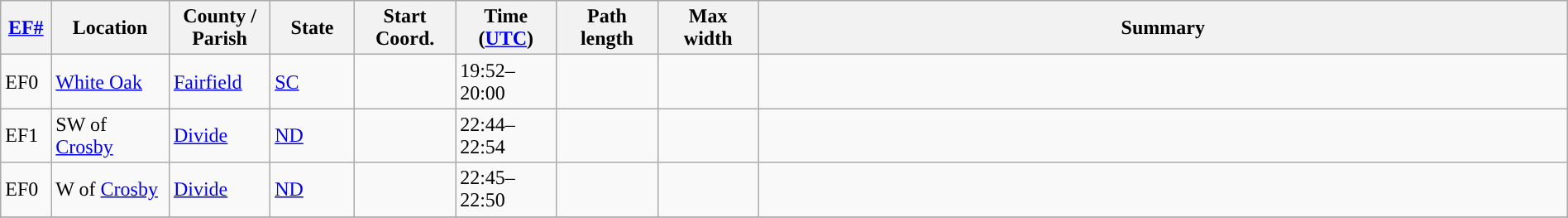<table class="wikitable sortable" style="width:100%;">
<tr>
<th scope="col"  style="width:3%; text-align:center;"><a href='#'>EF#</a></th>
<th scope="col"  style="width:7%; text-align:center;" class="unsortable">Location</th>
<th scope="col"  style="width:6%; text-align:center;" class="unsortable">County / Parish</th>
<th scope="col"  style="width:5%; text-align:center;">State</th>
<th scope="col"  style="width:6%; text-align:center;">Start Coord.</th>
<th scope="col"  style="width:6%; text-align:center;">Time (<a href='#'>UTC</a>)</th>
<th scope="col"  style="width:6%; text-align:center;">Path length</th>
<th scope="col"  style="width:6%; text-align:center;">Max width</th>
<th scope="col" class="unsortable" style="width:48%; text-align:center;">Summary</th>
</tr>
<tr>
<td>EF0</td>
<td><a href='#'>White Oak</a></td>
<td><a href='#'>Fairfield</a></td>
<td><a href='#'>SC</a></td>
<td></td>
<td>19:52–20:00</td>
<td></td>
<td></td>
<td></td>
</tr>
<tr>
<td>EF1</td>
<td>SW of <a href='#'>Crosby</a></td>
<td><a href='#'>Divide</a></td>
<td><a href='#'>ND</a></td>
<td></td>
<td>22:44–22:54</td>
<td></td>
<td></td>
<td></td>
</tr>
<tr>
<td>EF0</td>
<td>W of <a href='#'>Crosby</a></td>
<td><a href='#'>Divide</a></td>
<td><a href='#'>ND</a></td>
<td></td>
<td>22:45–22:50</td>
<td></td>
<td></td>
<td></td>
</tr>
<tr>
</tr>
</table>
